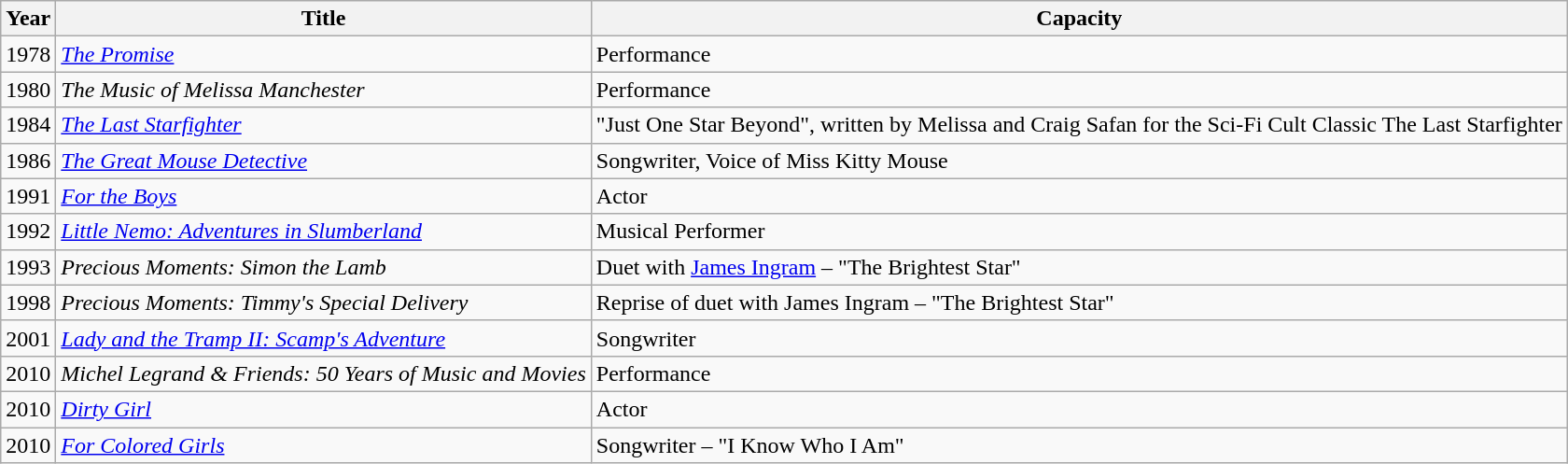<table class="wikitable">
<tr>
<th>Year</th>
<th>Title</th>
<th>Capacity</th>
</tr>
<tr>
<td>1978</td>
<td><a href='#'><em>The Promise</em></a></td>
<td>Performance</td>
</tr>
<tr>
<td>1980</td>
<td><em>The Music of Melissa Manchester</em></td>
<td>Performance</td>
</tr>
<tr>
<td>1984</td>
<td><em><a href='#'>The Last Starfighter</a></em></td>
<td>"Just One Star Beyond", written by Melissa and Craig Safan for the Sci-Fi Cult Classic The Last Starfighter</td>
</tr>
<tr>
<td>1986</td>
<td><em><a href='#'>The Great Mouse Detective</a></em></td>
<td>Songwriter, Voice of Miss Kitty Mouse</td>
</tr>
<tr>
<td>1991</td>
<td><em><a href='#'>For the Boys</a></em></td>
<td>Actor</td>
</tr>
<tr>
<td>1992</td>
<td><em><a href='#'>Little Nemo: Adventures in Slumberland</a></em></td>
<td>Musical Performer</td>
</tr>
<tr>
<td>1993</td>
<td><em>Precious Moments: Simon the Lamb</em></td>
<td>Duet with <a href='#'>James Ingram</a> – "The Brightest Star"</td>
</tr>
<tr>
<td>1998</td>
<td><em>Precious Moments: Timmy's Special Delivery</em></td>
<td>Reprise of duet with James Ingram – "The Brightest Star"</td>
</tr>
<tr>
<td>2001</td>
<td><em><a href='#'>Lady and the Tramp II: Scamp's Adventure</a></em></td>
<td>Songwriter</td>
</tr>
<tr>
<td>2010</td>
<td><em>Michel Legrand & Friends: 50 Years of Music and Movies</em></td>
<td>Performance</td>
</tr>
<tr>
<td>2010</td>
<td><a href='#'><em>Dirty Girl</em></a></td>
<td>Actor</td>
</tr>
<tr>
<td>2010</td>
<td><em><a href='#'>For Colored Girls</a></em></td>
<td>Songwriter – "I Know Who I Am"</td>
</tr>
</table>
